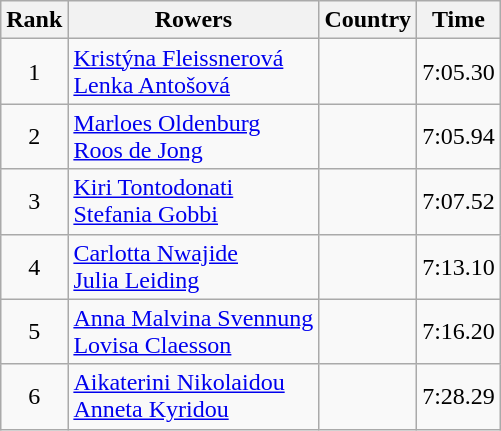<table class="wikitable" style="text-align:center">
<tr>
<th>Rank</th>
<th>Rowers</th>
<th>Country</th>
<th>Time</th>
</tr>
<tr>
<td>1</td>
<td align="left"><a href='#'>Kristýna Fleissnerová</a><br><a href='#'>Lenka Antošová</a></td>
<td align="left"></td>
<td>7:05.30</td>
</tr>
<tr>
<td>2</td>
<td align="left"><a href='#'>Marloes Oldenburg</a><br><a href='#'>Roos de Jong</a></td>
<td align="left"></td>
<td>7:05.94</td>
</tr>
<tr>
<td>3</td>
<td align="left"><a href='#'>Kiri Tontodonati</a><br><a href='#'>Stefania Gobbi</a></td>
<td align="left"></td>
<td>7:07.52</td>
</tr>
<tr>
<td>4</td>
<td align="left"><a href='#'>Carlotta Nwajide</a><br><a href='#'>Julia Leiding</a></td>
<td align="left"></td>
<td>7:13.10</td>
</tr>
<tr>
<td>5</td>
<td align="left"><a href='#'>Anna Malvina Svennung</a><br><a href='#'>Lovisa Claesson</a></td>
<td align="left"></td>
<td>7:16.20</td>
</tr>
<tr>
<td>6</td>
<td align="left"><a href='#'>Aikaterini Nikolaidou</a><br><a href='#'>Anneta Kyridou</a></td>
<td align="left"></td>
<td>7:28.29</td>
</tr>
</table>
